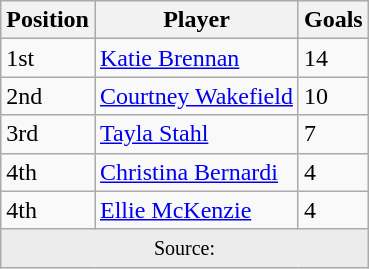<table class="wikitable">
<tr>
<th>Position</th>
<th>Player</th>
<th>Goals</th>
</tr>
<tr>
<td>1st</td>
<td><a href='#'>Katie Brennan</a></td>
<td>14</td>
</tr>
<tr>
<td>2nd</td>
<td><a href='#'>Courtney Wakefield</a></td>
<td>10</td>
</tr>
<tr>
<td>3rd</td>
<td><a href='#'>Tayla Stahl</a></td>
<td>7</td>
</tr>
<tr>
<td>4th</td>
<td><a href='#'>Christina Bernardi</a></td>
<td>4</td>
</tr>
<tr>
<td>4th</td>
<td><a href='#'>Ellie McKenzie</a></td>
<td>4</td>
</tr>
<tr>
<td colspan="3" style="text-align: center; background: #ececec;"><small>Source:</small></td>
</tr>
</table>
